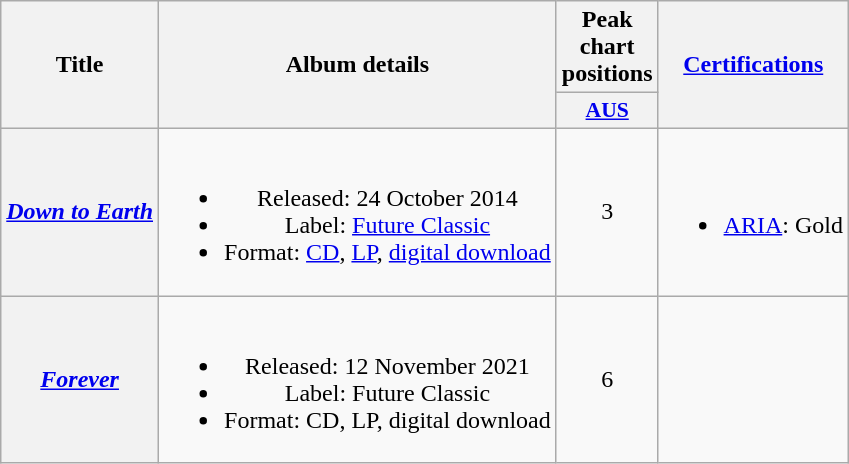<table class="wikitable plainrowheaders" style="text-align:center;">
<tr>
<th scope="col" rowspan="2">Title</th>
<th scope="col" rowspan="2">Album details</th>
<th scope="col" colspan="1">Peak chart positions</th>
<th scope="col" rowspan="2"><a href='#'>Certifications</a></th>
</tr>
<tr>
<th scope="col" style="width:3em;font-size:90%;"><a href='#'>AUS</a><br></th>
</tr>
<tr>
<th scope="row"><em><a href='#'>Down to Earth</a></em></th>
<td><br><ul><li>Released: 24 October 2014</li><li>Label: <a href='#'>Future Classic</a></li><li>Format: <a href='#'>CD</a>, <a href='#'>LP</a>, <a href='#'>digital download</a></li></ul></td>
<td>3</td>
<td><br><ul><li><a href='#'>ARIA</a>: Gold</li></ul></td>
</tr>
<tr>
<th scope="row"><em><a href='#'>Forever</a></em></th>
<td><br><ul><li>Released: 12 November 2021</li><li>Label: Future Classic</li><li>Format: CD, LP, digital download</li></ul></td>
<td>6<br></td>
<td></td>
</tr>
</table>
